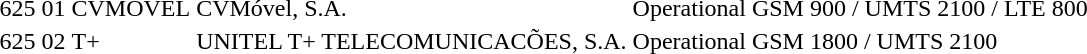<table>
<tr>
<td>625</td>
<td>01</td>
<td>CVMOVEL</td>
<td>CVMóvel, S.A.</td>
<td>Operational</td>
<td>GSM 900 / UMTS 2100 / LTE 800</td>
<td></td>
</tr>
<tr>
<td>625</td>
<td>02</td>
<td>T+</td>
<td>UNITEL T+ TELECOMUNICACÕES, S.A.</td>
<td>Operational</td>
<td>GSM 1800 / UMTS 2100</td>
<td></td>
</tr>
</table>
